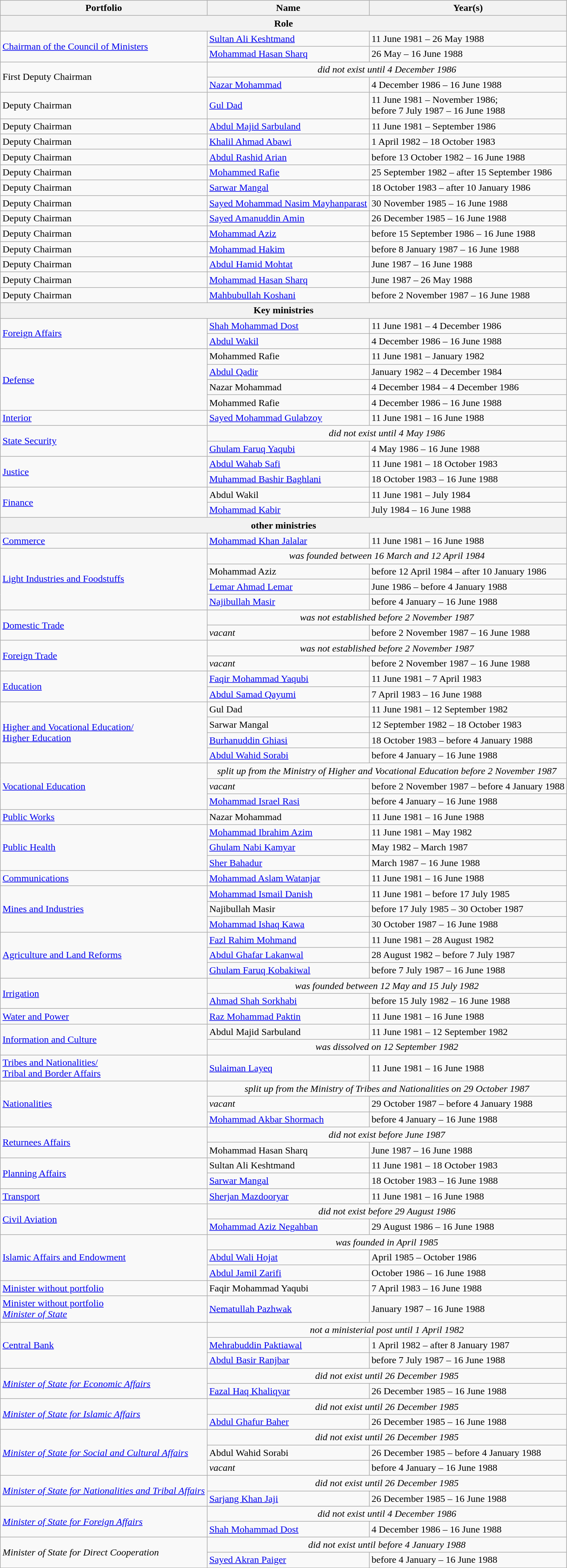<table class="wikitable sortable">
<tr>
<th>Portfolio</th>
<th>Name</th>
<th>Year(s)</th>
</tr>
<tr>
<th colspan="6"><strong>Role</strong></th>
</tr>
<tr>
<td rowspan="2"><a href='#'>Chairman of the Council of Ministers</a></td>
<td><a href='#'>Sultan Ali Keshtmand</a></td>
<td>11 June 1981 – 26 May 1988</td>
</tr>
<tr>
<td><a href='#'>Mohammad Hasan Sharq</a></td>
<td>26 May – 16 June 1988</td>
</tr>
<tr>
<td rowspan="2">First Deputy Chairman</td>
<td colspan="2" style="text-align:center;"><em>did not exist until 4 December 1986</em></td>
</tr>
<tr>
<td><a href='#'>Nazar Mohammad</a></td>
<td>4 December 1986 – 16 June 1988</td>
</tr>
<tr>
<td>Deputy Chairman</td>
<td><a href='#'>Gul Dad</a></td>
<td>11 June 1981 – November 1986;<br> before 7 July 1987 – 16 June 1988</td>
</tr>
<tr>
<td>Deputy Chairman</td>
<td><a href='#'>Abdul Majid Sarbuland</a></td>
<td>11 June 1981 – September 1986</td>
</tr>
<tr>
<td>Deputy Chairman</td>
<td><a href='#'>Khalil Ahmad Abawi</a></td>
<td>1 April 1982 – 18 October 1983</td>
</tr>
<tr>
<td>Deputy Chairman</td>
<td><a href='#'>Abdul Rashid Arian</a></td>
<td>before 13 October 1982 – 16 June 1988</td>
</tr>
<tr>
<td>Deputy Chairman</td>
<td><a href='#'>Mohammed Rafie</a></td>
<td>25 September 1982 – after 15 September 1986</td>
</tr>
<tr>
<td>Deputy Chairman</td>
<td><a href='#'>Sarwar Mangal</a></td>
<td>18 October 1983 – after 10 January 1986</td>
</tr>
<tr>
<td>Deputy Chairman</td>
<td><a href='#'>Sayed Mohammad Nasim Mayhanparast</a></td>
<td>30 November 1985 – 16 June 1988</td>
</tr>
<tr>
<td>Deputy Chairman</td>
<td><a href='#'>Sayed Amanuddin Amin</a></td>
<td>26 December 1985 – 16 June 1988</td>
</tr>
<tr>
<td>Deputy Chairman</td>
<td><a href='#'>Mohammad Aziz</a></td>
<td>before 15 September 1986 – 16 June 1988</td>
</tr>
<tr>
<td>Deputy Chairman</td>
<td><a href='#'>Mohammad Hakim</a></td>
<td>before 8 January 1987 – 16 June 1988</td>
</tr>
<tr>
<td>Deputy Chairman</td>
<td><a href='#'>Abdul Hamid Mohtat</a></td>
<td>June 1987 – 16 June 1988</td>
</tr>
<tr>
<td>Deputy Chairman</td>
<td><a href='#'>Mohammad Hasan Sharq</a></td>
<td>June 1987 – 26 May 1988</td>
</tr>
<tr>
<td>Deputy Chairman</td>
<td><a href='#'>Mahbubullah Koshani</a></td>
<td>before 2 November 1987 – 16 June 1988</td>
</tr>
<tr>
<th colspan="6"><strong>Key ministries</strong></th>
</tr>
<tr>
<td rowspan="2"><a href='#'>Foreign Affairs</a></td>
<td><a href='#'>Shah Mohammad Dost</a></td>
<td>11 June 1981 – 4 December 1986</td>
</tr>
<tr>
<td><a href='#'>Abdul Wakil</a></td>
<td>4 December 1986 – 16 June 1988</td>
</tr>
<tr>
<td rowspan="4"><a href='#'>Defense</a></td>
<td>Mohammed Rafie</td>
<td>11 June 1981 – January 1982</td>
</tr>
<tr>
<td><a href='#'>Abdul Qadir</a></td>
<td>January 1982 – 4 December 1984</td>
</tr>
<tr>
<td>Nazar Mohammad</td>
<td>4 December 1984 – 4 December 1986</td>
</tr>
<tr>
<td>Mohammed Rafie</td>
<td>4 December 1986 – 16 June 1988</td>
</tr>
<tr>
<td><a href='#'>Interior</a></td>
<td><a href='#'>Sayed Mohammad Gulabzoy</a></td>
<td>11 June 1981 – 16 June 1988</td>
</tr>
<tr>
<td rowspan="2"><a href='#'>State Security</a></td>
<td colspan="2" style="text-align:center;"><em>did not exist until 4 May 1986</em></td>
</tr>
<tr>
<td><a href='#'>Ghulam Faruq Yaqubi</a></td>
<td>4 May 1986 – 16 June 1988</td>
</tr>
<tr>
<td rowspan="2"><a href='#'>Justice</a></td>
<td><a href='#'>Abdul Wahab Safi</a></td>
<td>11 June 1981 – 18 October 1983</td>
</tr>
<tr>
<td><a href='#'>Muhammad Bashir Baghlani</a></td>
<td>18 October 1983 – 16 June 1988</td>
</tr>
<tr>
<td rowspan="2"><a href='#'>Finance</a></td>
<td>Abdul Wakil</td>
<td>11 June 1981 – July 1984</td>
</tr>
<tr>
<td><a href='#'>Mohammad Kabir</a></td>
<td>July 1984 – 16 June 1988</td>
</tr>
<tr>
<th colspan="6"><strong>other ministries</strong></th>
</tr>
<tr>
<td><a href='#'>Commerce</a></td>
<td><a href='#'>Mohammad Khan Jalalar</a></td>
<td>11 June 1981 – 16 June 1988</td>
</tr>
<tr>
<td rowspan="4"><a href='#'>Light Industries and Foodstuffs</a></td>
<td colspan="2" style="text-align:center;"><em>was founded between 16 March and 12 April 1984</em></td>
</tr>
<tr>
<td>Mohammad Aziz</td>
<td>before 12 April 1984 – after 10 January 1986</td>
</tr>
<tr>
<td><a href='#'>Lemar Ahmad Lemar</a></td>
<td>June 1986 – before 4 January 1988</td>
</tr>
<tr>
<td><a href='#'>Najibullah Masir</a></td>
<td>before 4 January – 16 June 1988</td>
</tr>
<tr>
<td rowspan="2"><a href='#'>Domestic Trade</a></td>
<td colspan="2" style="text-align:center;"><em>was not established before 2 November 1987</em></td>
</tr>
<tr>
<td><em>vacant</em></td>
<td>before 2 November 1987 – 16 June 1988</td>
</tr>
<tr>
<td rowspan="2"><a href='#'>Foreign Trade</a></td>
<td colspan="2" style="text-align:center;"><em>was not established before 2 November 1987</em></td>
</tr>
<tr>
<td><em>vacant</em></td>
<td>before 2 November 1987 – 16 June 1988</td>
</tr>
<tr>
<td rowspan="2"><a href='#'>Education</a></td>
<td><a href='#'>Faqir Mohammad Yaqubi</a></td>
<td>11 June 1981 – 7 April 1983</td>
</tr>
<tr>
<td><a href='#'>Abdul Samad Qayumi</a></td>
<td>7 April 1983 – 16 June 1988</td>
</tr>
<tr>
<td rowspan="4"><a href='#'>Higher and Vocational Education/<br>Higher Education</a></td>
<td>Gul Dad</td>
<td>11 June 1981 – 12 September 1982</td>
</tr>
<tr>
<td>Sarwar Mangal</td>
<td>12 September 1982 – 18 October 1983</td>
</tr>
<tr>
<td><a href='#'>Burhanuddin Ghiasi</a></td>
<td>18 October 1983 – before 4 January 1988</td>
</tr>
<tr>
<td><a href='#'>Abdul Wahid Sorabi</a></td>
<td>before 4 January – 16 June 1988</td>
</tr>
<tr>
<td rowspan="3"><a href='#'>Vocational Education</a></td>
<td colspan="2" style="text-align:center;"><em>split up from the Ministry of Higher and Vocational Education before 2 November 1987</em></td>
</tr>
<tr>
<td><em>vacant</em></td>
<td>before 2 November 1987 – before 4 January 1988</td>
</tr>
<tr>
<td><a href='#'>Mohammad Israel Rasi</a></td>
<td>before 4 January – 16 June 1988</td>
</tr>
<tr>
<td><a href='#'>Public Works</a></td>
<td>Nazar Mohammad</td>
<td>11 June 1981 – 16 June 1988</td>
</tr>
<tr>
<td rowspan="3"><a href='#'>Public Health</a></td>
<td><a href='#'>Mohammad Ibrahim Azim</a></td>
<td>11 June 1981 – May 1982</td>
</tr>
<tr>
<td><a href='#'>Ghulam Nabi Kamyar</a></td>
<td>May 1982 – March 1987</td>
</tr>
<tr>
<td><a href='#'>Sher Bahadur</a></td>
<td>March 1987 – 16 June 1988</td>
</tr>
<tr>
<td><a href='#'>Communications</a></td>
<td><a href='#'>Mohammad Aslam Watanjar</a></td>
<td>11 June 1981 – 16 June 1988</td>
</tr>
<tr>
<td rowspan="3"><a href='#'>Mines and Industries</a></td>
<td><a href='#'>Mohammad Ismail Danish</a></td>
<td>11 June 1981 – before 17 July 1985</td>
</tr>
<tr>
<td>Najibullah Masir</td>
<td>before 17 July 1985 – 30 October 1987</td>
</tr>
<tr>
<td><a href='#'>Mohammad Ishaq Kawa</a></td>
<td>30 October 1987 – 16 June 1988</td>
</tr>
<tr>
<td rowspan="3"><a href='#'>Agriculture and Land Reforms</a></td>
<td><a href='#'>Fazl Rahim Mohmand</a></td>
<td>11 June 1981 – 28 August 1982</td>
</tr>
<tr>
<td><a href='#'>Abdul Ghafar Lakanwal</a></td>
<td>28 August 1982 – before 7 July 1987</td>
</tr>
<tr>
<td><a href='#'>Ghulam Faruq Kobakiwal</a></td>
<td>before 7 July 1987 – 16 June 1988</td>
</tr>
<tr>
<td rowspan="2"><a href='#'>Irrigation</a></td>
<td colspan="2" style="text-align:center;"><em>was founded between 12 May and 15 July 1982</em></td>
</tr>
<tr>
<td><a href='#'>Ahmad Shah Sorkhabi</a></td>
<td>before 15 July 1982 – 16 June 1988</td>
</tr>
<tr>
<td><a href='#'>Water and Power</a></td>
<td><a href='#'>Raz Mohammad Paktin</a></td>
<td>11 June 1981 – 16 June 1988</td>
</tr>
<tr>
<td rowspan="2"><a href='#'>Information and Culture</a></td>
<td>Abdul Majid Sarbuland</td>
<td>11 June 1981 – 12 September 1982</td>
</tr>
<tr>
<td colspan="2" style="text-align:center;"><em>was dissolved on 12 September 1982</em></td>
</tr>
<tr>
<td><a href='#'>Tribes and Nationalities/<br>Tribal and Border Affairs</a></td>
<td><a href='#'>Sulaiman Layeq</a></td>
<td>11 June 1981 – 16 June 1988</td>
</tr>
<tr>
<td rowspan="3"><a href='#'>Nationalities</a></td>
<td colspan="2" style="text-align:center;"><em>split up from the Ministry of Tribes and Nationalities on 29 October 1987</em></td>
</tr>
<tr>
<td><em>vacant</em></td>
<td>29 October 1987 – before 4 January 1988</td>
</tr>
<tr>
<td><a href='#'>Mohammad Akbar Shormach</a></td>
<td>before 4 January – 16 June 1988</td>
</tr>
<tr>
<td rowspan="2"><a href='#'>Returnees Affairs</a></td>
<td colspan="2" style="text-align:center;"><em>did not exist before June 1987</em></td>
</tr>
<tr>
<td>Mohammad Hasan Sharq</td>
<td>June 1987 – 16 June 1988</td>
</tr>
<tr>
<td rowspan="2"><a href='#'>Planning Affairs</a></td>
<td>Sultan Ali Keshtmand</td>
<td>11 June 1981 – 18 October 1983</td>
</tr>
<tr>
<td><a href='#'>Sarwar Mangal</a></td>
<td>18 October 1983 – 16 June 1988</td>
</tr>
<tr>
<td><a href='#'>Transport</a></td>
<td><a href='#'>Sherjan Mazdooryar</a></td>
<td>11 June 1981 – 16 June 1988</td>
</tr>
<tr>
<td rowspan="2"><a href='#'>Civil Aviation</a></td>
<td colspan="2" style="text-align:center;"><em>did not exist before 29 August 1986</em></td>
</tr>
<tr>
<td><a href='#'>Mohammad Aziz Negahban</a></td>
<td>29 August 1986 – 16 June 1988</td>
</tr>
<tr>
<td rowspan="3"><a href='#'>Islamic Affairs and Endowment</a></td>
<td colspan="2" style="text-align:center;"><em>was founded in April 1985</em></td>
</tr>
<tr>
<td><a href='#'>Abdul Wali Hojat</a></td>
<td>April 1985 – October 1986</td>
</tr>
<tr>
<td><a href='#'>Abdul Jamil Zarifi</a></td>
<td>October 1986 – 16 June 1988</td>
</tr>
<tr>
<td><a href='#'>Minister without portfolio</a></td>
<td>Faqir Mohammad Yaqubi</td>
<td>7 April 1983 – 16 June 1988</td>
</tr>
<tr>
<td><a href='#'>Minister without portfolio</a><br><em><a href='#'>Minister of State</a></em></td>
<td><a href='#'>Nematullah Pazhwak</a></td>
<td>January 1987 – 16 June 1988</td>
</tr>
<tr>
<td rowspan="3"><a href='#'>Central Bank</a></td>
<td colspan="2" style="text-align:center;"><em>not a ministerial post until 1 April 1982</em></td>
</tr>
<tr>
<td><a href='#'>Mehrabuddin Paktiawal</a></td>
<td>1 April 1982 – after 8 January 1987</td>
</tr>
<tr>
<td><a href='#'>Abdul Basir Ranjbar</a></td>
<td>before 7 July 1987 – 16 June 1988</td>
</tr>
<tr>
<td rowspan="2"><em><a href='#'>Minister of State for Economic Affairs</a></em></td>
<td colspan="2" style="text-align:center;"><em>did not exist until 26 December 1985</em></td>
</tr>
<tr>
<td><a href='#'>Fazal Haq Khaliqyar</a></td>
<td>26 December 1985 – 16 June 1988</td>
</tr>
<tr>
<td rowspan="2"><em><a href='#'>Minister of State for Islamic Affairs</a></em></td>
<td colspan="2" style="text-align:center;"><em>did not exist until 26 December 1985</em></td>
</tr>
<tr>
<td><a href='#'>Abdul Ghafur Baher</a></td>
<td>26 December 1985 – 16 June 1988</td>
</tr>
<tr>
<td rowspan="3"><em><a href='#'>Minister of State for Social and Cultural Affairs</a></em></td>
<td colspan="2" style="text-align:center;"><em>did not exist until 26 December 1985</em></td>
</tr>
<tr>
<td>Abdul Wahid Sorabi</td>
<td>26 December 1985 – before 4 January 1988</td>
</tr>
<tr>
<td><em>vacant</em></td>
<td>before 4 January – 16 June 1988</td>
</tr>
<tr>
<td rowspan="2"><em><a href='#'>Minister of State for Nationalities and Tribal Affairs</a></em></td>
<td colspan="2" style="text-align:center;"><em>did not exist until 26 December 1985</em></td>
</tr>
<tr>
<td><a href='#'>Sarjang Khan Jaji</a></td>
<td>26 December 1985 – 16 June 1988</td>
</tr>
<tr>
<td rowspan="2"><em><a href='#'>Minister of State for Foreign Affairs</a></em></td>
<td colspan="2" style="text-align:center;"><em>did not exist until 4 December 1986</em></td>
</tr>
<tr>
<td><a href='#'>Shah Mohammad Dost</a></td>
<td>4 December 1986 – 16 June 1988</td>
</tr>
<tr>
<td rowspan="2"><em>Minister of State for Direct Cooperation</em></td>
<td colspan="2" style="text-align:center;"><em>did not exist until before 4 January 1988</em></td>
</tr>
<tr>
<td><a href='#'>Sayed Akran Paiger</a></td>
<td>before 4 January – 16 June 1988</td>
</tr>
</table>
